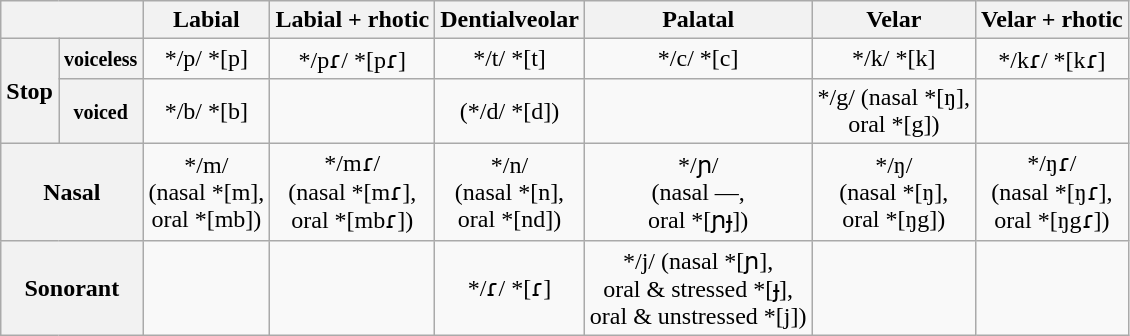<table class="wikitable" style="text-align: center;">
<tr>
<th colspan="2"></th>
<th>Labial</th>
<th>Labial + rhotic</th>
<th>Dentialveolar</th>
<th>Palatal</th>
<th>Velar</th>
<th>Velar + rhotic</th>
</tr>
<tr>
<th rowspan="2">Stop</th>
<th><small>voiceless</small></th>
<td>*/p/ *[p]</td>
<td>*/pɾ/ *[pɾ]</td>
<td>*/t/ *[t]</td>
<td>*/c/ *[c]</td>
<td>*/k/ *[k]</td>
<td>*/kɾ/ *[kɾ]</td>
</tr>
<tr>
<th><small>voiced</small></th>
<td>*/b/ *[b]</td>
<td></td>
<td>(*/d/ *[d])</td>
<td></td>
<td>*/g/ (nasal *[ŋ],<br>oral *[g])</td>
<td></td>
</tr>
<tr>
<th colspan="2">Nasal</th>
<td>*/m/<br>(nasal *[m],<br>oral *[mb])</td>
<td>*/mɾ/<br>(nasal *[mɾ],<br>oral *[mbɾ])</td>
<td>*/n/<br>(nasal *[n],<br>oral *[nd])</td>
<td>*/ɲ/<br>(nasal —,<br>oral *[ɲɟ])</td>
<td>*/ŋ/<br>(nasal *[ŋ],<br>oral *[ŋg])</td>
<td>*/ŋɾ/<br>(nasal *[ŋɾ],<br>oral *[ŋgɾ])</td>
</tr>
<tr>
<th colspan="2">Sonorant</th>
<td></td>
<td></td>
<td>*/ɾ/ *[ɾ]</td>
<td>*/j/ (nasal *[ɲ],<br>oral & stressed *[ɟ],<br>oral & unstressed *[j])</td>
<td></td>
<td></td>
</tr>
</table>
